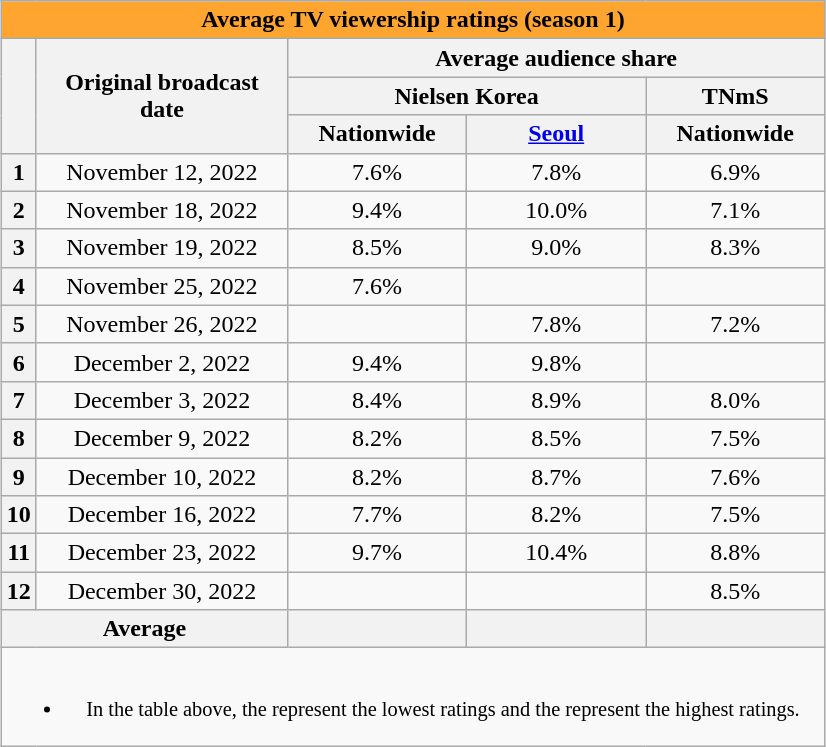<table class="wikitable collapsible collapsed" style="text-align:center; max-width:550px; margin-left:auto; margin-right:auto">
<tr>
<th colspan="7" style="background:#FEA530; text-align:center">Average TV viewership ratings (season 1)</th>
</tr>
<tr>
<th scope="col" rowspan="3"></th>
<th scope="col" rowspan="3">Original broadcast date</th>
<th scope="col" colspan="3">Average audience share</th>
</tr>
<tr>
<th scope="col" colspan="2">Nielsen Korea</th>
<th scope="col">TNmS</th>
</tr>
<tr>
<th scope="col" style="width:7em">Nationwide</th>
<th scope="col" style="width:7em"><a href='#'>Seoul</a></th>
<th scope="col" style="width:7em">Nationwide</th>
</tr>
<tr>
<th scope="row">1</th>
<td>November 12, 2022</td>
<td>7.6% </td>
<td>7.8% </td>
<td>6.9% </td>
</tr>
<tr>
<th scope="row">2</th>
<td>November 18, 2022</td>
<td>9.4% </td>
<td>10.0%</td>
<td>7.1% </td>
</tr>
<tr>
<th scope="row">3</th>
<td>November 19, 2022</td>
<td>8.5% </td>
<td>9.0% </td>
<td>8.3% </td>
</tr>
<tr>
<th scope="row">4</th>
<td>November 25, 2022</td>
<td>7.6% </td>
<td><strong></strong> </td>
<td><strong></strong> </td>
</tr>
<tr>
<th scope="row">5</th>
<td>November 26, 2022</td>
<td><strong></strong>  </td>
<td>7.8% </td>
<td>7.2% </td>
</tr>
<tr>
<th scope="row">6</th>
<td>December 2, 2022</td>
<td>9.4% </td>
<td>9.8% </td>
<td><strong></strong> </td>
</tr>
<tr>
<th scope="row">7</th>
<td>December 3, 2022</td>
<td>8.4% </td>
<td>8.9% </td>
<td>8.0% </td>
</tr>
<tr>
<th scope="row">8</th>
<td>December 9, 2022</td>
<td>8.2% </td>
<td>8.5% </td>
<td>7.5% </td>
</tr>
<tr>
<th scope="row">9</th>
<td>December 10, 2022</td>
<td>8.2% </td>
<td>8.7% </td>
<td>7.6% </td>
</tr>
<tr>
<th scope="row">10</th>
<td>December 16, 2022</td>
<td>7.7% </td>
<td>8.2% </td>
<td>7.5% </td>
</tr>
<tr>
<th scope="row">11</th>
<td>December 23, 2022</td>
<td>9.7% </td>
<td>10.4% </td>
<td>8.8% </td>
</tr>
<tr>
<th scope="row">12</th>
<td>December 30, 2022</td>
<td><strong></strong> </td>
<td><strong></strong> </td>
<td>8.5% </td>
</tr>
<tr>
<th scope="col" colspan="2">Average</th>
<th scope="col"></th>
<th scope="col"></th>
<th scope="col"></th>
</tr>
<tr>
<td colspan="6" style="font-size:85%"><br><ul><li>In the table above, the <strong></strong> represent the lowest ratings and the <strong></strong> represent the highest ratings.</li></ul></td>
</tr>
</table>
